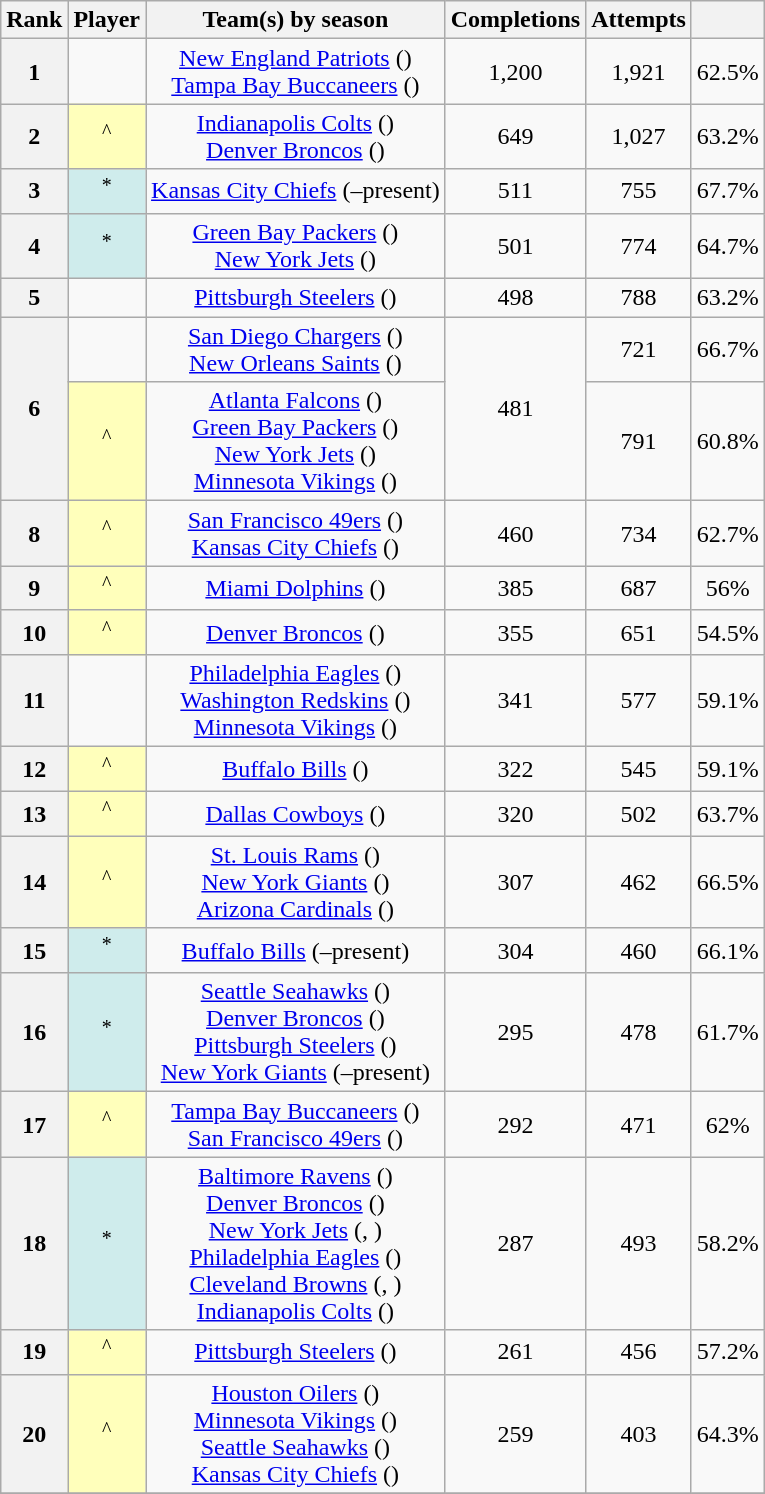<table class="wikitable sortable" style="text-align:center;">
<tr>
<th>Rank</th>
<th>Player</th>
<th class="unsortable">Team(s) by season</th>
<th>Completions</th>
<th>Attempts</th>
<th></th>
</tr>
<tr>
<th scope=row>1</th>
<td></td>
<td><a href='#'>New England Patriots</a> ()<br><a href='#'>Tampa Bay Buccaneers</a> ()</td>
<td>1,200</td>
<td>1,921</td>
<td>62.5%</td>
</tr>
<tr>
<th scope=row>2</th>
<td style="text-align:center; background:#ffb;"><sup>^</sup></td>
<td><a href='#'>Indianapolis Colts</a> ()<br><a href='#'>Denver Broncos</a> ()</td>
<td>649</td>
<td>1,027</td>
<td>63.2%</td>
</tr>
<tr>
<th scope=row>3</th>
<td style="background:#cfecec;"><sup>*</sup></td>
<td><a href='#'>Kansas City Chiefs</a> (–present)</td>
<td>511</td>
<td>755</td>
<td>67.7%</td>
</tr>
<tr>
<th scope=row>4</th>
<td style="background:#cfecec;"><sup>*</sup></td>
<td><a href='#'>Green Bay Packers</a> ()<br><a href='#'>New York Jets</a> ()</td>
<td>501</td>
<td>774</td>
<td>64.7%</td>
</tr>
<tr>
<th scope=row>5</th>
<td></td>
<td><a href='#'>Pittsburgh Steelers</a> ()</td>
<td>498</td>
<td>788</td>
<td>63.2%</td>
</tr>
<tr>
<th scope=rowgroup rowspan=2>6</th>
<td></td>
<td><a href='#'>San Diego Chargers</a> ()<br><a href='#'>New Orleans Saints</a> ()</td>
<td rowspan=2>481</td>
<td>721</td>
<td>66.7%</td>
</tr>
<tr>
<td style="text-align:center; background:#ffb;"><sup>^</sup></td>
<td><a href='#'>Atlanta Falcons</a> ()<br><a href='#'>Green Bay Packers</a> () <br><a href='#'>New York Jets</a> ()<br><a href='#'>Minnesota Vikings</a> ()</td>
<td>791</td>
<td>60.8%</td>
</tr>
<tr>
<th scope=row>8</th>
<td style="background:#ffb;"><sup>^</sup></td>
<td><a href='#'>San Francisco 49ers</a> ()<br><a href='#'>Kansas City Chiefs</a> ()</td>
<td>460</td>
<td>734</td>
<td>62.7%</td>
</tr>
<tr>
<th scope=row>9</th>
<td style="text-align:center; background:#ffb;"><sup>^</sup></td>
<td><a href='#'>Miami Dolphins</a> ()</td>
<td>385</td>
<td>687</td>
<td>56%</td>
</tr>
<tr>
<th scope=row>10</th>
<td style="text-align:center; background:#ffb;"><sup>^</sup></td>
<td><a href='#'>Denver Broncos</a> ()</td>
<td>355</td>
<td>651</td>
<td>54.5%</td>
</tr>
<tr>
<th scope=row>11</th>
<td></td>
<td><a href='#'>Philadelphia Eagles</a> ()<br><a href='#'>Washington Redskins</a> ()<br><a href='#'>Minnesota Vikings</a> ()</td>
<td>341</td>
<td>577</td>
<td>59.1%</td>
</tr>
<tr>
<th scope=row>12</th>
<td style="text-align:center; background:#ffb;"><sup>^</sup></td>
<td><a href='#'>Buffalo Bills</a> ()</td>
<td>322</td>
<td>545</td>
<td>59.1%</td>
</tr>
<tr>
<th scope=row>13</th>
<td style="text-align:center; background:#ffb;"><sup>^</sup></td>
<td><a href='#'>Dallas Cowboys</a> ()</td>
<td>320</td>
<td>502</td>
<td>63.7%</td>
</tr>
<tr>
<th scope=row>14</th>
<td style="text-align:center; background:#ffb;"><sup>^</sup></td>
<td><a href='#'>St. Louis Rams</a> ()<br><a href='#'>New York Giants</a> ()<br><a href='#'>Arizona Cardinals</a> ()</td>
<td>307</td>
<td>462</td>
<td>66.5%</td>
</tr>
<tr>
<th scope=row>15</th>
<td style="background:#cfecec;"><sup>*</sup></td>
<td><a href='#'>Buffalo Bills</a> (–present)</td>
<td>304</td>
<td>460</td>
<td>66.1%</td>
</tr>
<tr>
<th scope=row>16</th>
<td style="text-align:center; background:#cfecec;"><sup>*</sup></td>
<td><a href='#'>Seattle Seahawks</a> ()<br><a href='#'>Denver Broncos</a> ()<br><a href='#'>Pittsburgh Steelers</a> ()<br><a href='#'>New York Giants</a> (–present)</td>
<td>295</td>
<td>478</td>
<td>61.7%</td>
</tr>
<tr>
<th scope=row>17</th>
<td style="text-align:center; background:#ffb;"><sup>^</sup></td>
<td><a href='#'>Tampa Bay Buccaneers</a> ()<br><a href='#'>San Francisco 49ers</a> ()</td>
<td>292</td>
<td>471</td>
<td>62%</td>
</tr>
<tr>
<th scope=row>18</th>
<td style="background:#cfecec;"><sup>*</sup></td>
<td><a href='#'>Baltimore Ravens</a> ()<br><a href='#'>Denver Broncos</a> ()<br><a href='#'>New York Jets</a> (, )<br><a href='#'>Philadelphia Eagles</a> ()<br><a href='#'>Cleveland Browns</a> (, )<br><a href='#'>Indianapolis Colts</a> ()</td>
<td>287</td>
<td>493</td>
<td>58.2%</td>
</tr>
<tr>
<th scope=row>19</th>
<td style="text-align:center; background:#ffb;"><sup>^</sup></td>
<td><a href='#'>Pittsburgh Steelers</a> ()</td>
<td>261</td>
<td>456</td>
<td>57.2%</td>
</tr>
<tr>
<th scope=row>20</th>
<td style="background:#ffb;"><sup>^</sup></td>
<td><a href='#'>Houston Oilers</a> ()<br><a href='#'>Minnesota Vikings</a> ()<br><a href='#'>Seattle Seahawks</a> ()<br><a href='#'>Kansas City Chiefs</a> ()</td>
<td>259</td>
<td>403</td>
<td>64.3%</td>
</tr>
<tr>
</tr>
</table>
